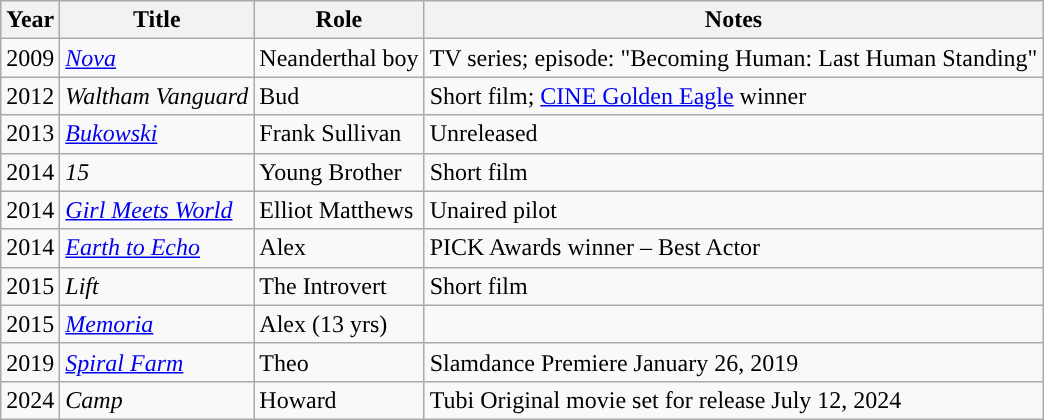<table class="wikitable sortable">
<tr>
<th>Year</th>
<th>Title</th>
<th>Role</th>
<th class="unsortable">Notes</th>
</tr>
<tr>
<td>2009</td>
<td><em><a href='#'>Nova</a></em></td>
<td>Neanderthal boy</td>
<td>TV series; episode: "Becoming Human: Last Human Standing"</td>
</tr>
<tr>
<td>2012</td>
<td><em>Waltham Vanguard</em></td>
<td>Bud</td>
<td>Short film; <a href='#'>CINE Golden Eagle</a> winner</td>
</tr>
<tr>
<td>2013</td>
<td><em><a href='#'>Bukowski</a></em></td>
<td>Frank Sullivan</td>
<td>Unreleased</td>
</tr>
<tr>
<td>2014</td>
<td><em>15</em></td>
<td>Young Brother</td>
<td>Short film</td>
</tr>
<tr>
<td>2014</td>
<td><em><a href='#'>Girl Meets World</a></em></td>
<td>Elliot Matthews</td>
<td>Unaired pilot</td>
</tr>
<tr>
<td>2014</td>
<td><em><a href='#'>Earth to Echo</a></em></td>
<td>Alex</td>
<td>PICK Awards winner – Best Actor</td>
</tr>
<tr>
<td>2015</td>
<td><em>Lift</em></td>
<td>The Introvert</td>
<td>Short film</td>
</tr>
<tr>
<td>2015</td>
<td><em><a href='#'>Memoria</a></em></td>
<td>Alex (13 yrs)</td>
<td></td>
</tr>
<tr>
<td>2019</td>
<td><em><a href='#'>Spiral Farm</a></em></td>
<td>Theo</td>
<td>Slamdance Premiere January 26, 2019</td>
</tr>
<tr>
<td>2024</td>
<td><em>Camp</em></td>
<td>Howard</td>
<td>Tubi Original movie set for release July 12, 2024</td>
</tr>
</table>
